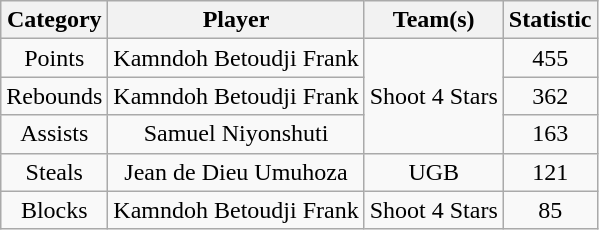<table class="wikitable" style="text-align:center;">
<tr>
<th>Category</th>
<th>Player</th>
<th>Team(s)</th>
<th>Statistic</th>
</tr>
<tr>
<td>Points</td>
<td>Kamndoh Betoudji Frank</td>
<td rowspan="3">Shoot 4 Stars</td>
<td>455</td>
</tr>
<tr>
<td>Rebounds</td>
<td>Kamndoh Betoudji Frank</td>
<td>362</td>
</tr>
<tr>
<td>Assists</td>
<td>Samuel Niyonshuti</td>
<td>163</td>
</tr>
<tr>
<td>Steals</td>
<td>Jean de Dieu Umuhoza</td>
<td>UGB</td>
<td>121</td>
</tr>
<tr>
<td>Blocks</td>
<td>Kamndoh Betoudji Frank</td>
<td>Shoot 4 Stars</td>
<td>85</td>
</tr>
</table>
